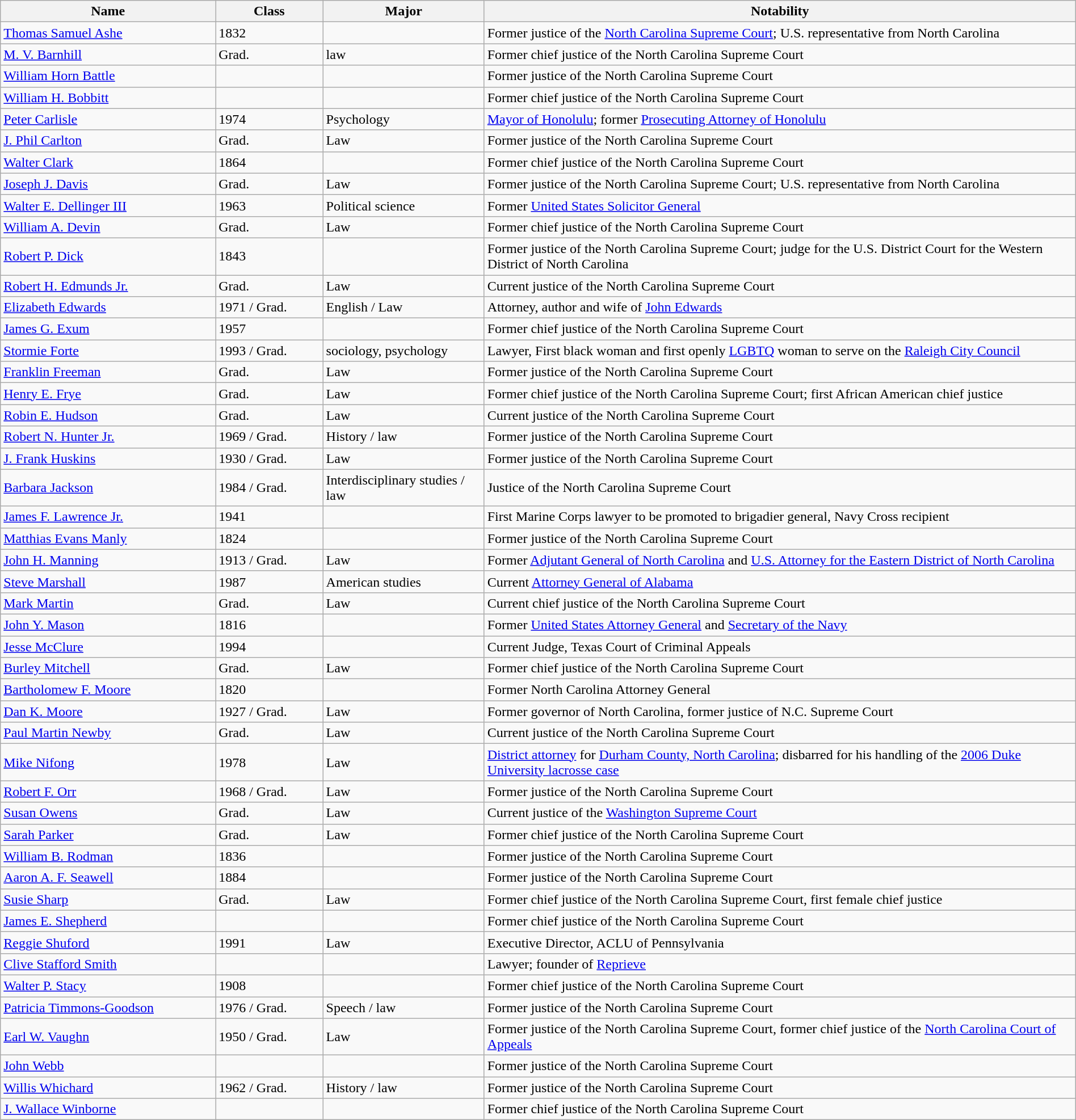<table class="wikitable" width="100%">
<tr>
<th width="20%">Name</th>
<th width="10%">Class</th>
<th width="15%">Major</th>
<th width="55%">Notability</th>
</tr>
<tr>
<td><a href='#'>Thomas Samuel Ashe</a></td>
<td>1832</td>
<td></td>
<td>Former justice of the <a href='#'>North Carolina Supreme Court</a>; U.S. representative from North Carolina</td>
</tr>
<tr>
<td><a href='#'>M. V. Barnhill</a></td>
<td>Grad.</td>
<td>law</td>
<td>Former chief justice of the North Carolina Supreme Court</td>
</tr>
<tr>
<td><a href='#'>William Horn Battle</a></td>
<td></td>
<td></td>
<td>Former justice of the North Carolina Supreme Court</td>
</tr>
<tr>
<td><a href='#'>William H. Bobbitt</a></td>
<td></td>
<td></td>
<td>Former chief justice of the North Carolina Supreme Court</td>
</tr>
<tr>
<td><a href='#'>Peter Carlisle</a></td>
<td>1974</td>
<td>Psychology</td>
<td><a href='#'>Mayor of Honolulu</a>; former <a href='#'>Prosecuting Attorney of Honolulu</a></td>
</tr>
<tr>
<td><a href='#'>J. Phil Carlton</a></td>
<td>Grad.</td>
<td>Law</td>
<td>Former justice of the North Carolina Supreme Court</td>
</tr>
<tr>
<td><a href='#'>Walter Clark</a></td>
<td>1864</td>
<td></td>
<td>Former chief justice of the North Carolina Supreme Court</td>
</tr>
<tr>
<td><a href='#'>Joseph J. Davis</a></td>
<td>Grad.</td>
<td>Law</td>
<td>Former justice of the North Carolina Supreme Court; U.S. representative from North Carolina</td>
</tr>
<tr>
<td><a href='#'>Walter E. Dellinger III</a></td>
<td>1963</td>
<td>Political science</td>
<td>Former <a href='#'>United States Solicitor General</a></td>
</tr>
<tr>
<td><a href='#'>William A. Devin</a></td>
<td>Grad.</td>
<td>Law</td>
<td>Former chief justice of the North Carolina Supreme Court</td>
</tr>
<tr>
<td><a href='#'>Robert P. Dick</a></td>
<td>1843</td>
<td></td>
<td>Former justice of the North Carolina Supreme Court; judge for the U.S. District Court for the Western District of North Carolina</td>
</tr>
<tr>
<td><a href='#'>Robert H. Edmunds Jr.</a></td>
<td>Grad.</td>
<td>Law</td>
<td>Current justice of the North Carolina Supreme Court</td>
</tr>
<tr>
<td><a href='#'>Elizabeth Edwards</a></td>
<td>1971 / Grad.</td>
<td>English / Law</td>
<td>Attorney, author and wife of <a href='#'>John Edwards</a></td>
</tr>
<tr>
<td><a href='#'>James G. Exum</a></td>
<td>1957</td>
<td></td>
<td>Former chief justice of the North Carolina Supreme Court</td>
</tr>
<tr>
<td><a href='#'>Stormie Forte</a></td>
<td>1993 / Grad.</td>
<td>sociology, psychology</td>
<td>Lawyer, First black woman and first openly <a href='#'>LGBTQ</a> woman to serve on the <a href='#'>Raleigh City Council</a></td>
</tr>
<tr>
<td><a href='#'>Franklin Freeman</a></td>
<td>Grad.</td>
<td>Law</td>
<td>Former justice of the North Carolina Supreme Court</td>
</tr>
<tr>
<td><a href='#'>Henry E. Frye</a></td>
<td>Grad.</td>
<td>Law</td>
<td>Former chief justice of the North Carolina Supreme Court; first African American chief justice</td>
</tr>
<tr>
<td><a href='#'>Robin E. Hudson</a></td>
<td>Grad.</td>
<td>Law</td>
<td>Current justice of the North Carolina Supreme Court</td>
</tr>
<tr>
<td><a href='#'>Robert N. Hunter Jr.</a></td>
<td>1969 / Grad.</td>
<td>History / law</td>
<td>Former justice of the North Carolina Supreme Court</td>
</tr>
<tr>
<td><a href='#'>J. Frank Huskins</a></td>
<td>1930 / Grad.</td>
<td>Law</td>
<td>Former justice of the North Carolina Supreme Court</td>
</tr>
<tr>
<td><a href='#'>Barbara Jackson</a></td>
<td>1984 / Grad.</td>
<td>Interdisciplinary studies / law</td>
<td>Justice of the North Carolina Supreme Court</td>
</tr>
<tr>
<td><a href='#'>James F. Lawrence Jr.</a></td>
<td>1941</td>
<td></td>
<td>First Marine Corps lawyer to be promoted to brigadier general, Navy Cross recipient</td>
</tr>
<tr>
<td><a href='#'>Matthias Evans Manly</a></td>
<td>1824</td>
<td></td>
<td>Former justice of the North Carolina Supreme Court</td>
</tr>
<tr>
<td><a href='#'>John H. Manning</a></td>
<td>1913  / Grad.</td>
<td>Law</td>
<td>Former <a href='#'>Adjutant General of North Carolina</a> and <a href='#'>U.S. Attorney for the Eastern District of North Carolina</a></td>
</tr>
<tr>
<td><a href='#'>Steve Marshall</a></td>
<td>1987</td>
<td>American studies</td>
<td>Current <a href='#'>Attorney General of Alabama</a></td>
</tr>
<tr>
<td><a href='#'>Mark Martin</a></td>
<td>Grad.</td>
<td>Law</td>
<td>Current chief justice of the North Carolina Supreme Court</td>
</tr>
<tr>
<td><a href='#'>John Y. Mason</a></td>
<td>1816</td>
<td></td>
<td>Former <a href='#'>United States Attorney General</a> and <a href='#'>Secretary of the Navy</a></td>
</tr>
<tr>
<td><a href='#'>Jesse McClure</a></td>
<td>1994</td>
<td></td>
<td>Current Judge, Texas Court of Criminal Appeals</td>
</tr>
<tr>
<td><a href='#'>Burley Mitchell</a></td>
<td>Grad.</td>
<td>Law</td>
<td>Former chief justice of the North Carolina Supreme Court</td>
</tr>
<tr>
<td><a href='#'>Bartholomew F. Moore</a></td>
<td>1820</td>
<td></td>
<td>Former North Carolina Attorney General</td>
</tr>
<tr>
<td><a href='#'>Dan K. Moore</a></td>
<td>1927 / Grad.</td>
<td>Law</td>
<td>Former governor of North Carolina, former justice of N.C. Supreme Court</td>
</tr>
<tr>
<td><a href='#'>Paul Martin Newby</a></td>
<td>Grad.</td>
<td>Law</td>
<td>Current justice of the North Carolina Supreme Court</td>
</tr>
<tr>
<td><a href='#'>Mike Nifong</a></td>
<td>1978</td>
<td>Law</td>
<td><a href='#'>District attorney</a> for <a href='#'>Durham County, North Carolina</a>; disbarred for his handling of the <a href='#'>2006 Duke University lacrosse case</a></td>
</tr>
<tr>
<td><a href='#'>Robert F. Orr</a></td>
<td>1968 / Grad.</td>
<td>Law</td>
<td>Former justice of the North Carolina Supreme Court</td>
</tr>
<tr>
<td><a href='#'>Susan Owens</a></td>
<td>Grad.</td>
<td>Law</td>
<td>Current justice of the <a href='#'>Washington Supreme Court</a></td>
</tr>
<tr>
<td><a href='#'>Sarah Parker</a></td>
<td>Grad.</td>
<td>Law</td>
<td>Former chief justice of the North Carolina Supreme Court</td>
</tr>
<tr>
<td><a href='#'>William B. Rodman</a></td>
<td>1836</td>
<td></td>
<td>Former justice of the North Carolina Supreme Court</td>
</tr>
<tr>
<td><a href='#'>Aaron A. F. Seawell</a></td>
<td>1884</td>
<td></td>
<td>Former justice of the North Carolina Supreme Court</td>
</tr>
<tr>
<td><a href='#'>Susie Sharp</a></td>
<td>Grad.</td>
<td>Law</td>
<td>Former chief justice of the North Carolina Supreme Court, first female chief justice</td>
</tr>
<tr>
<td><a href='#'>James E. Shepherd</a></td>
<td></td>
<td></td>
<td>Former chief justice of the North Carolina Supreme Court</td>
</tr>
<tr>
<td><a href='#'>Reggie Shuford</a></td>
<td>1991</td>
<td>Law</td>
<td>Executive Director, ACLU of Pennsylvania</td>
</tr>
<tr>
<td><a href='#'>Clive Stafford Smith</a></td>
<td></td>
<td></td>
<td>Lawyer; founder of <a href='#'>Reprieve</a></td>
</tr>
<tr>
<td><a href='#'>Walter P. Stacy</a></td>
<td>1908</td>
<td></td>
<td>Former chief justice of the North Carolina Supreme Court</td>
</tr>
<tr>
<td><a href='#'>Patricia Timmons-Goodson</a></td>
<td>1976 / Grad.</td>
<td>Speech / law</td>
<td>Former justice of the North Carolina Supreme Court</td>
</tr>
<tr>
<td><a href='#'>Earl W. Vaughn</a></td>
<td>1950 / Grad.</td>
<td>Law</td>
<td>Former justice of the North Carolina Supreme Court, former chief justice of the <a href='#'>North Carolina Court of Appeals</a></td>
</tr>
<tr>
<td><a href='#'>John Webb</a></td>
<td></td>
<td></td>
<td>Former justice of the North Carolina Supreme Court</td>
</tr>
<tr>
<td><a href='#'>Willis Whichard</a></td>
<td>1962 / Grad.</td>
<td>History / law</td>
<td>Former justice of the North Carolina Supreme Court</td>
</tr>
<tr>
<td><a href='#'>J. Wallace Winborne</a></td>
<td></td>
<td></td>
<td>Former chief justice of the North Carolina Supreme Court</td>
</tr>
</table>
